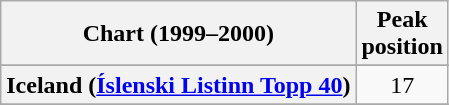<table class="wikitable sortable plainrowheaders" style="text-align:center">
<tr>
<th>Chart (1999–2000)</th>
<th>Peak<br>position</th>
</tr>
<tr>
</tr>
<tr>
</tr>
<tr>
<th scope="row">Iceland (<a href='#'>Íslenski Listinn Topp 40</a>)</th>
<td>17</td>
</tr>
<tr>
</tr>
<tr>
</tr>
<tr>
</tr>
<tr>
</tr>
<tr>
</tr>
<tr>
</tr>
</table>
